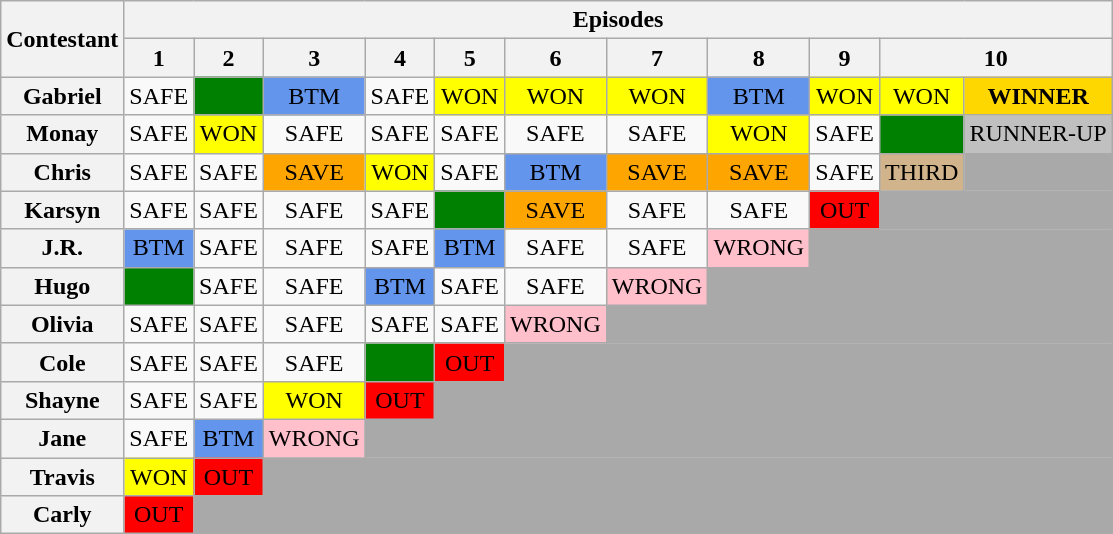<table class="wikitable" style="text-align: center;">
<tr>
<th rowspan="2" scope="col">Contestant</th>
<th colspan="11" scope="col">Episodes</th>
</tr>
<tr>
<th>1</th>
<th>2</th>
<th>3</th>
<th>4</th>
<th>5</th>
<th>6</th>
<th>7</th>
<th>8</th>
<th>9</th>
<th colspan="2" scope="col">10</th>
</tr>
<tr>
<th>Gabriel</th>
<td>SAFE</td>
<td bgcolor="green"></td>
<td bgcolor="#6495ed">BTM</td>
<td>SAFE</td>
<td bgcolor=#FFFF00>WON</td>
<td bgcolor=#FFFF00>WON</td>
<td bgcolor=#FFFF00>WON</td>
<td bgcolor="#6495ed">BTM</td>
<td bgcolor=#FFFF00>WON</td>
<td bgcolor=#FFFF00>WON</td>
<td bgcolor="gold"><strong>WINNER</strong></td>
</tr>
<tr>
<th>Monay</th>
<td>SAFE</td>
<td bgcolor="#FFFF00">WON</td>
<td>SAFE</td>
<td>SAFE</td>
<td>SAFE</td>
<td>SAFE</td>
<td>SAFE</td>
<td bgcolor="#FFFF00">WON</td>
<td>SAFE</td>
<td bgcolor="green"></td>
<td bgcolor="silver">RUNNER-UP</td>
</tr>
<tr>
<th>Chris</th>
<td>SAFE</td>
<td>SAFE</td>
<td bgcolor="orange">SAVE</td>
<td bgcolor=#FFFF00>WON</td>
<td>SAFE</td>
<td bgcolor="#6495ed">BTM</td>
<td bgcolor="orange">SAVE</td>
<td bgcolor="orange">SAVE</td>
<td>SAFE</td>
<td bgcolor="tan">THIRD</td>
<td colspan="1" style="background:darkgray"></td>
</tr>
<tr>
<th>Karsyn</th>
<td>SAFE</td>
<td>SAFE</td>
<td>SAFE</td>
<td>SAFE</td>
<td bgcolor="green"></td>
<td bgcolor="orange">SAVE</td>
<td>SAFE</td>
<td>SAFE</td>
<td bgcolor="red">OUT</td>
<td colspan="2" style="background:darkgray"></td>
</tr>
<tr>
<th>J.R.</th>
<td bgcolor="#6495ed">BTM</td>
<td>SAFE</td>
<td>SAFE</td>
<td>SAFE</td>
<td bgcolor="#6495ed">BTM</td>
<td>SAFE</td>
<td>SAFE</td>
<td bgcolor="pink">WRONG</td>
<td colspan="3" style="background:darkgray"></td>
</tr>
<tr>
<th>Hugo</th>
<td bgcolor="green"></td>
<td>SAFE</td>
<td>SAFE</td>
<td bgcolor="#6495ed">BTM</td>
<td>SAFE</td>
<td>SAFE</td>
<td bgcolor="pink">WRONG</td>
<td colspan="4" style="background:darkgray"></td>
</tr>
<tr>
<th>Olivia</th>
<td>SAFE</td>
<td>SAFE</td>
<td>SAFE</td>
<td>SAFE</td>
<td>SAFE</td>
<td bgcolor="pink">WRONG</td>
<td colspan="5" style="background:darkgray"></td>
</tr>
<tr>
<th>Cole</th>
<td>SAFE</td>
<td>SAFE</td>
<td>SAFE</td>
<td bgcolor="green"></td>
<td bgcolor="red">OUT</td>
<td colspan="6" style="background:darkgray"></td>
</tr>
<tr>
<th>Shayne</th>
<td>SAFE</td>
<td>SAFE</td>
<td bgcolor=#FFFF00>WON</td>
<td bgcolor="red">OUT</td>
<td colspan="7" style="background:darkgray"></td>
</tr>
<tr>
<th>Jane</th>
<td>SAFE</td>
<td bgcolor="#6495ed">BTM</td>
<td bgcolor="pink">WRONG</td>
<td colspan="8" style="background:darkgray"></td>
</tr>
<tr>
<th>Travis</th>
<td bgcolor=#FFFF00>WON</td>
<td bgcolor="red">OUT</td>
<td colspan="9" style="background:darkgray"></td>
</tr>
<tr>
<th>Carly</th>
<td bgcolor="red">OUT</td>
<td colspan="10" style="background:darkgray"></td>
</tr>
</table>
